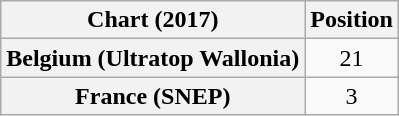<table class="wikitable sortable plainrowheaders" style="text-align:center">
<tr>
<th scope="col">Chart (2017)</th>
<th scope="col">Position</th>
</tr>
<tr>
<th scope="row">Belgium (Ultratop Wallonia)</th>
<td>21</td>
</tr>
<tr>
<th scope="row">France (SNEP)</th>
<td>3</td>
</tr>
</table>
